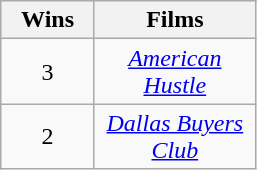<table class="wikitable" style="text-align: center">
<tr>
<th scope="col" width="55">Wins</th>
<th scope="col" width="100">Films</th>
</tr>
<tr>
<td align="center">3</td>
<td><em><a href='#'>American Hustle</a></em></td>
</tr>
<tr>
<td align="center">2</td>
<td><em><a href='#'>Dallas Buyers Club</a></em></td>
</tr>
</table>
